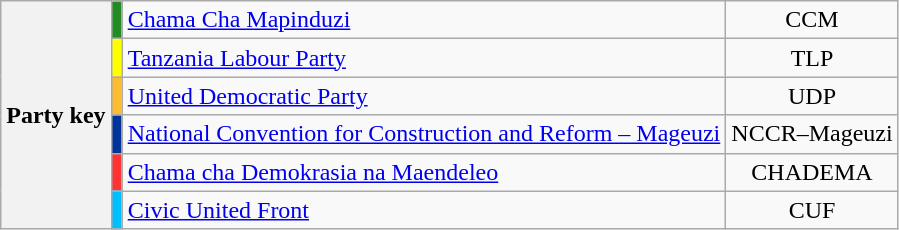<table class=wikitable>
<tr>
<th rowspan= 6>Party key</th>
<td style="background:#228B22"></td>
<td><a href='#'>Chama Cha Mapinduzi</a></td>
<td align=center>CCM</td>
</tr>
<tr>
<td style="background:yellow"></td>
<td><a href='#'>Tanzania Labour Party</a></td>
<td align=center>TLP</td>
</tr>
<tr>
<td style="background:#FDBB30"></td>
<td><a href='#'>United Democratic Party</a></td>
<td align=center>UDP</td>
</tr>
<tr>
<td style="background:#039"></td>
<td><a href='#'>National Convention for Construction and Reform – Mageuzi</a></td>
<td align=center>NCCR–Mageuzi</td>
</tr>
<tr>
<td style="background:#F33"></td>
<td><a href='#'>Chama cha Demokrasia na Maendeleo</a></td>
<td align=center>CHADEMA</td>
</tr>
<tr>
<td style="background:#00BFFF"></td>
<td><a href='#'>Civic United Front</a></td>
<td align=center>CUF</td>
</tr>
</table>
